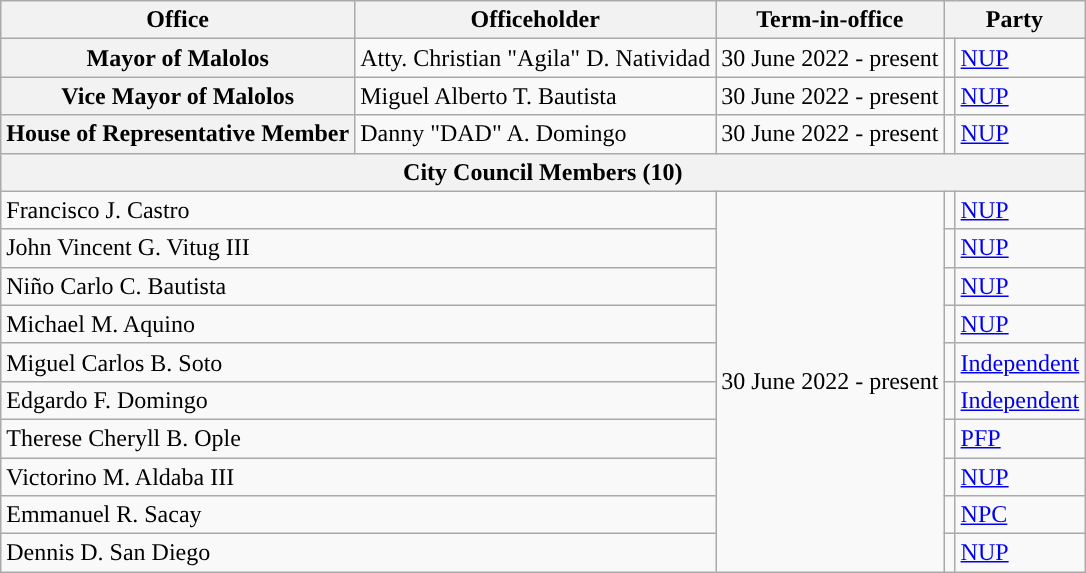<table class="wikitable">
<tr>
<th>Office</th>
<th>Officeholder</th>
<th>Term-in-office</th>
<th colspan="2">Party</th>
</tr>
<tr>
<th>Mayor of Malolos</th>
<td>Atty. Christian "Agila" D. Natividad</td>
<td>30 June 2022 - present</td>
<td style="background:"></td>
<td><a href='#'>NUP</a></td>
</tr>
<tr>
<th>Vice Mayor of Malolos</th>
<td>Miguel Alberto T. Bautista</td>
<td>30 June 2022 - present</td>
<td style="background:"></td>
<td><a href='#'>NUP</a></td>
</tr>
<tr>
<th>House of Representative Member</th>
<td>Danny "DAD" A. Domingo</td>
<td>30 June 2022 - present</td>
<td style="background:"></td>
<td><a href='#'>NUP</a></td>
</tr>
<tr>
<th colspan="5">City Council Members (10)</th>
</tr>
<tr>
<td colspan="2">Francisco J. Castro</td>
<td rowspan="10">30 June 2022 - present</td>
<td style="background:"></td>
<td><a href='#'>NUP</a></td>
</tr>
<tr>
<td colspan="2">John Vincent G. Vitug III</td>
<td style="background:"></td>
<td><a href='#'>NUP</a></td>
</tr>
<tr>
<td colspan="2">Niño Carlo C. Bautista</td>
<td style="background:"></td>
<td><a href='#'>NUP</a></td>
</tr>
<tr>
<td colspan="2">Michael M. Aquino</td>
<td style="background:"></td>
<td><a href='#'>NUP</a></td>
</tr>
<tr>
<td colspan="2">Miguel Carlos B. Soto</td>
<td style="background:"></td>
<td><a href='#'>Independent</a></td>
</tr>
<tr>
<td colspan="2">Edgardo F. Domingo</td>
<td style="background:"></td>
<td><a href='#'>Independent</a></td>
</tr>
<tr>
<td colspan="2">Therese Cheryll B. Ople</td>
<td style="background:"></td>
<td><a href='#'>PFP</a></td>
</tr>
<tr>
<td colspan="2">Victorino M. Aldaba III</td>
<td style="background:"></td>
<td><a href='#'>NUP</a></td>
</tr>
<tr>
<td colspan="2">Emmanuel R. Sacay</td>
<td style="background:"></td>
<td><a href='#'>NPC</a></td>
</tr>
<tr>
<td colspan="2">Dennis D. San Diego</td>
<td style="background:"></td>
<td><a href='#'>NUP</a></td>
</tr>
</table>
